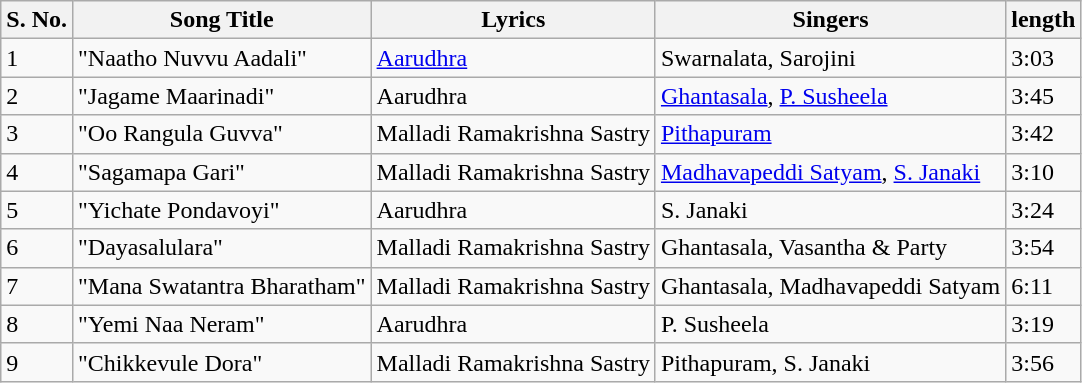<table class="wikitable">
<tr>
<th>S. No.</th>
<th>Song Title</th>
<th>Lyrics</th>
<th>Singers</th>
<th>length</th>
</tr>
<tr>
<td>1</td>
<td>"Naatho Nuvvu Aadali"</td>
<td><a href='#'>Aarudhra</a></td>
<td>Swarnalata, Sarojini</td>
<td>3:03</td>
</tr>
<tr>
<td>2</td>
<td>"Jagame Maarinadi"</td>
<td>Aarudhra</td>
<td><a href='#'>Ghantasala</a>, <a href='#'>P. Susheela</a></td>
<td>3:45</td>
</tr>
<tr>
<td>3</td>
<td>"Oo Rangula Guvva"</td>
<td>Malladi Ramakrishna Sastry</td>
<td><a href='#'>Pithapuram</a></td>
<td>3:42</td>
</tr>
<tr>
<td>4</td>
<td>"Sagamapa Gari"</td>
<td>Malladi Ramakrishna Sastry</td>
<td><a href='#'>Madhavapeddi Satyam</a>, <a href='#'>S. Janaki</a></td>
<td>3:10</td>
</tr>
<tr>
<td>5</td>
<td>"Yichate Pondavoyi"</td>
<td>Aarudhra</td>
<td>S. Janaki</td>
<td>3:24</td>
</tr>
<tr>
<td>6</td>
<td>"Dayasalulara"</td>
<td>Malladi Ramakrishna Sastry</td>
<td>Ghantasala, Vasantha & Party</td>
<td>3:54</td>
</tr>
<tr>
<td>7</td>
<td>"Mana Swatantra Bharatham"</td>
<td>Malladi Ramakrishna Sastry</td>
<td>Ghantasala, Madhavapeddi Satyam</td>
<td>6:11</td>
</tr>
<tr>
<td>8</td>
<td>"Yemi Naa Neram"</td>
<td>Aarudhra</td>
<td>P. Susheela</td>
<td>3:19</td>
</tr>
<tr>
<td>9</td>
<td>"Chikkevule Dora"</td>
<td>Malladi Ramakrishna Sastry</td>
<td>Pithapuram, S. Janaki</td>
<td>3:56</td>
</tr>
</table>
